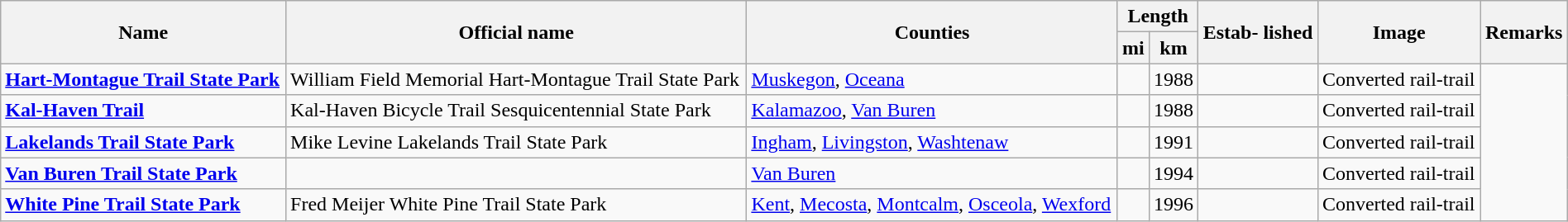<table class="wikitable sortable" style="width:100%">
<tr>
<th style="width:*;" rowspan=2>Name</th>
<th style="width:*;" rowspan=2>Official name</th>
<th style="width:*;" rowspan=2>Counties</th>
<th style="width:*;" colspan=2>Length</th>
<th style="width:*;" rowspan=2>Estab- lished</th>
<th style="width:*;" class="unsortable" rowspan=2>Image</th>
<th style="width:*;" class="unsortable" rowspan=2>Remarks</th>
</tr>
<tr>
<th>mi</th>
<th>km</th>
</tr>
<tr>
<td><strong><a href='#'>Hart-Montague Trail State Park</a></strong></td>
<td>William Field Memorial Hart-Montague Trail State Park</td>
<td><a href='#'>Muskegon</a>, <a href='#'>Oceana</a></td>
<td></td>
<td>1988</td>
<td></td>
<td>Converted rail-trail</td>
</tr>
<tr>
<td><strong><a href='#'>Kal-Haven Trail</a></strong></td>
<td>Kal-Haven Bicycle Trail Sesquicentennial State Park</td>
<td><a href='#'>Kalamazoo</a>, <a href='#'>Van Buren</a></td>
<td></td>
<td>1988</td>
<td></td>
<td>Converted rail-trail</td>
</tr>
<tr>
<td><strong><a href='#'>Lakelands Trail State Park</a></strong></td>
<td>Mike Levine Lakelands Trail State Park</td>
<td><a href='#'>Ingham</a>, <a href='#'>Livingston</a>, <a href='#'>Washtenaw</a></td>
<td></td>
<td>1991</td>
<td></td>
<td>Converted rail-trail</td>
</tr>
<tr>
<td><strong><a href='#'>Van Buren Trail State Park</a></strong></td>
<td></td>
<td><a href='#'>Van Buren</a></td>
<td></td>
<td>1994</td>
<td></td>
<td>Converted rail-trail</td>
</tr>
<tr>
<td><strong><a href='#'>White Pine Trail State Park</a></strong></td>
<td>Fred Meijer White Pine Trail State Park</td>
<td><a href='#'>Kent</a>, <a href='#'>Mecosta</a>, <a href='#'>Montcalm</a>, <a href='#'>Osceola</a>, <a href='#'>Wexford</a></td>
<td></td>
<td>1996</td>
<td></td>
<td>Converted rail-trail</td>
</tr>
</table>
